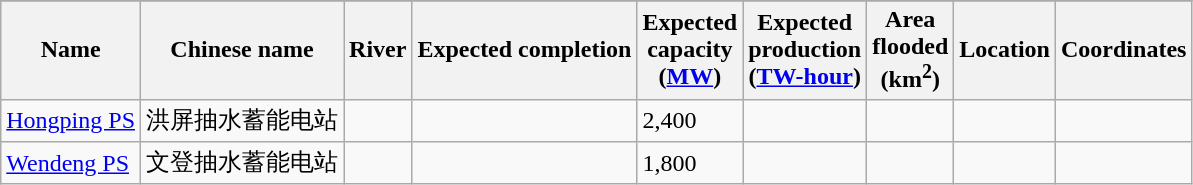<table class="wikitable sortable">
<tr>
</tr>
<tr>
<th>Name</th>
<th>Chinese name</th>
<th>River</th>
<th>Expected completion</th>
<th>Expected<br>capacity<br>(<a href='#'>MW</a>)</th>
<th>Expected<br>production<br>(<a href='#'>TW-hour</a>)</th>
<th>Area<br>flooded<br>(km<sup>2</sup>)</th>
<th>Location</th>
<th>Coordinates</th>
</tr>
<tr>
<td><a href='#'>Hongping PS</a></td>
<td>洪屏抽水蓄能电站</td>
<td></td>
<td></td>
<td>2,400</td>
<td></td>
<td></td>
<td></td>
<td></td>
</tr>
<tr>
<td><a href='#'>Wendeng PS</a></td>
<td>文登抽水蓄能电站</td>
<td></td>
<td></td>
<td>1,800</td>
<td></td>
<td></td>
<td></td>
<td></td>
</tr>
</table>
